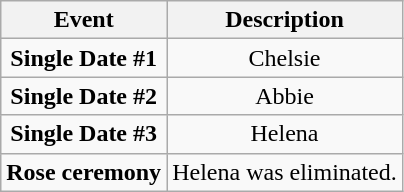<table class="wikitable sortable" style="text-align:center;">
<tr>
<th>Event</th>
<th>Description</th>
</tr>
<tr>
<td><strong>Single Date #1</strong></td>
<td>Chelsie</td>
</tr>
<tr>
<td><strong>Single Date #2</strong></td>
<td>Abbie</td>
</tr>
<tr>
<td><strong>Single Date #3</strong></td>
<td>Helena</td>
</tr>
<tr>
<td><strong>Rose ceremony</strong></td>
<td>Helena was eliminated.</td>
</tr>
</table>
